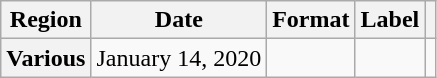<table class="wikitable plainrowheaders">
<tr>
<th scope="col">Region</th>
<th scope="col">Date</th>
<th scope="col">Format</th>
<th scope="col">Label</th>
<th scope="col"></th>
</tr>
<tr>
<th scope="row">Various</th>
<td>January 14, 2020</td>
<td></td>
<td></td>
<td></td>
</tr>
</table>
